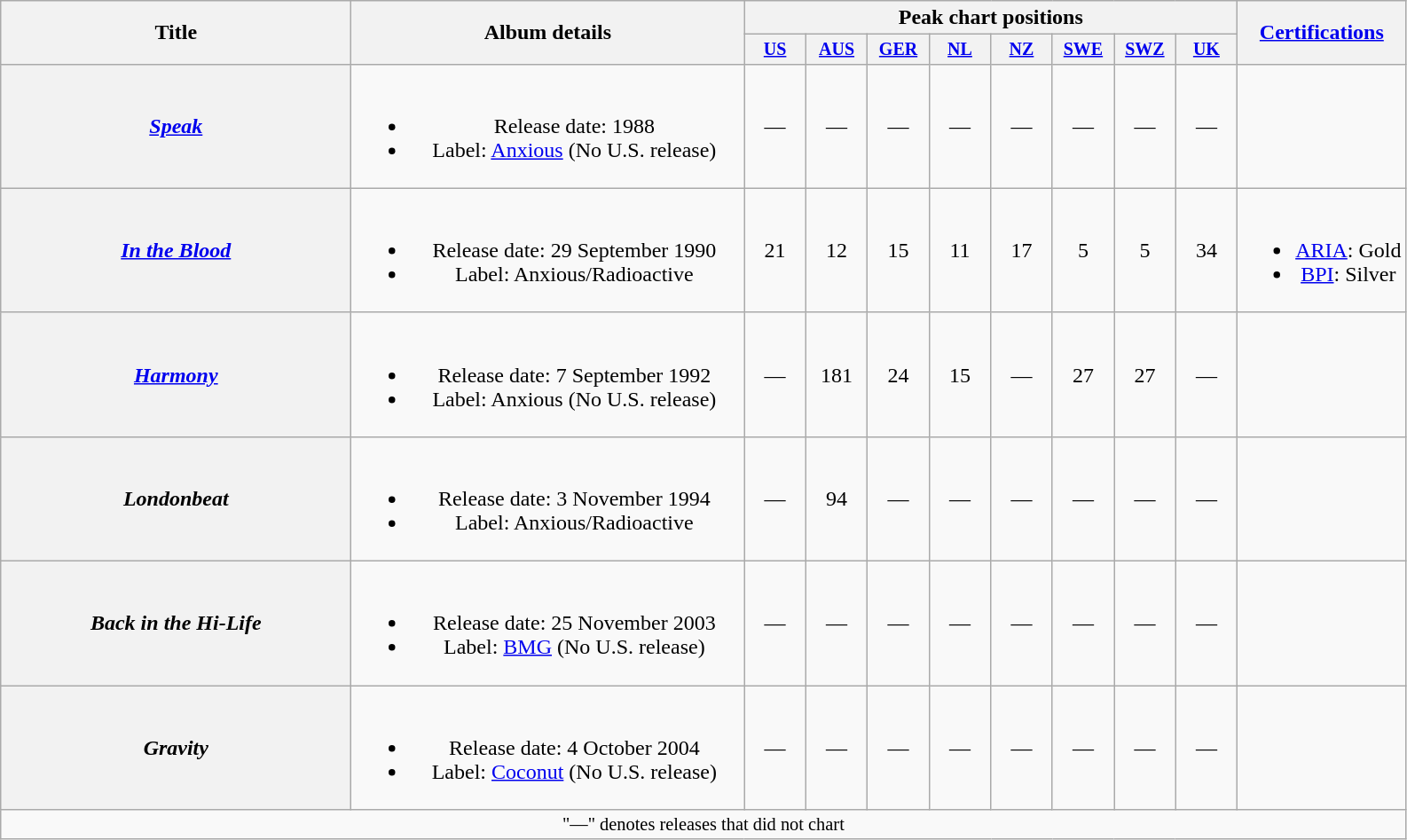<table class="wikitable plainrowheaders" style="text-align:center;">
<tr>
<th rowspan="2" style="width:16em;">Title</th>
<th rowspan="2" style="width:18em;">Album details</th>
<th colspan="8">Peak chart positions</th>
<th rowspan="2"><a href='#'>Certifications</a></th>
</tr>
<tr style="font-size:smaller;">
<th style="width:40px;"><a href='#'>US</a><br></th>
<th style="width:40px;"><a href='#'>AUS</a><br></th>
<th style="width:40px;"><a href='#'>GER</a><br></th>
<th style="width:40px;"><a href='#'>NL</a><br></th>
<th style="width:40px;"><a href='#'>NZ</a><br></th>
<th style="width:40px;"><a href='#'>SWE</a><br></th>
<th style="width:40px;"><a href='#'>SWZ</a><br></th>
<th style="width:40px;"><a href='#'>UK</a><br></th>
</tr>
<tr>
<th scope="row"><em><a href='#'>Speak</a></em></th>
<td><br><ul><li>Release date: 1988</li><li>Label: <a href='#'>Anxious</a> (No U.S. release)</li></ul></td>
<td>—</td>
<td>—</td>
<td>—</td>
<td>—</td>
<td>—</td>
<td>—</td>
<td>—</td>
<td>—</td>
<td></td>
</tr>
<tr>
<th scope="row"><em><a href='#'>In the Blood</a></em></th>
<td><br><ul><li>Release date: 29 September 1990</li><li>Label: Anxious/Radioactive</li></ul></td>
<td>21</td>
<td>12</td>
<td>15</td>
<td>11</td>
<td>17</td>
<td>5</td>
<td>5</td>
<td>34</td>
<td><br><ul><li><a href='#'>ARIA</a>: Gold</li><li><a href='#'>BPI</a>: Silver</li></ul></td>
</tr>
<tr>
<th scope="row"><em><a href='#'>Harmony</a></em></th>
<td><br><ul><li>Release date: 7 September 1992</li><li>Label: Anxious (No U.S. release)</li></ul></td>
<td>—</td>
<td>181</td>
<td>24</td>
<td>15</td>
<td>—</td>
<td>27</td>
<td>27</td>
<td>—</td>
<td></td>
</tr>
<tr>
<th scope="row"><em>Londonbeat</em></th>
<td><br><ul><li>Release date: 3 November 1994</li><li>Label: Anxious/Radioactive</li></ul></td>
<td>—</td>
<td>94</td>
<td>—</td>
<td>—</td>
<td>—</td>
<td>—</td>
<td>—</td>
<td>—</td>
<td></td>
</tr>
<tr>
<th scope="row"><em>Back in the Hi-Life</em></th>
<td><br><ul><li>Release date: 25 November 2003</li><li>Label: <a href='#'>BMG</a> (No U.S. release)</li></ul></td>
<td>—</td>
<td>—</td>
<td>—</td>
<td>—</td>
<td>—</td>
<td>—</td>
<td>—</td>
<td>—</td>
<td></td>
</tr>
<tr>
<th scope="row"><em>Gravity</em></th>
<td><br><ul><li>Release date: 4 October 2004</li><li>Label: <a href='#'>Coconut</a> (No U.S. release)</li></ul></td>
<td>—</td>
<td>—</td>
<td>—</td>
<td>—</td>
<td>—</td>
<td>—</td>
<td>—</td>
<td>—</td>
<td></td>
</tr>
<tr>
<td colspan="11" style="font-size:85%">"—" denotes releases that did not chart</td>
</tr>
</table>
